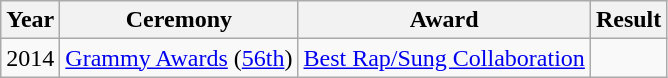<table class="wikitable">
<tr>
<th>Year</th>
<th>Ceremony</th>
<th>Award</th>
<th>Result</th>
</tr>
<tr>
<td>2014</td>
<td><a href='#'>Grammy Awards</a> (<a href='#'>56th</a>)</td>
<td><a href='#'>Best Rap/Sung Collaboration</a></td>
<td></td>
</tr>
</table>
